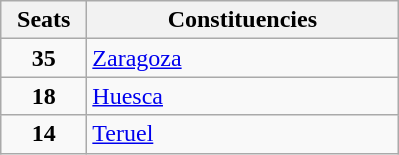<table class="wikitable" style="text-align:left;">
<tr>
<th width="50">Seats</th>
<th width="200">Constituencies</th>
</tr>
<tr>
<td align="center"><strong>35</strong></td>
<td><a href='#'>Zaragoza</a></td>
</tr>
<tr>
<td align="center"><strong>18</strong></td>
<td><a href='#'>Huesca</a></td>
</tr>
<tr>
<td align="center"><strong>14</strong></td>
<td><a href='#'>Teruel</a></td>
</tr>
</table>
